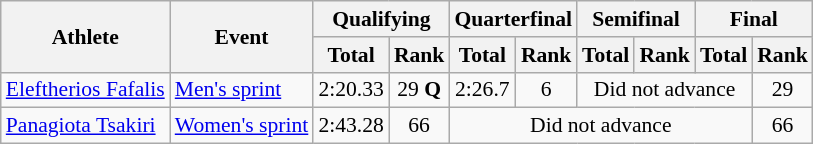<table class="wikitable" style="font-size:90%">
<tr>
<th rowspan="2">Athlete</th>
<th rowspan="2">Event</th>
<th colspan="2">Qualifying</th>
<th colspan="2">Quarterfinal</th>
<th colspan="2">Semifinal</th>
<th colspan="2">Final</th>
</tr>
<tr>
<th>Total</th>
<th>Rank</th>
<th>Total</th>
<th>Rank</th>
<th>Total</th>
<th>Rank</th>
<th>Total</th>
<th>Rank</th>
</tr>
<tr>
<td><a href='#'>Eleftherios Fafalis</a></td>
<td><a href='#'>Men's sprint</a></td>
<td align="center">2:20.33</td>
<td align="center">29 <strong>Q</strong></td>
<td align="center">2:26.7</td>
<td align="center">6</td>
<td colspan=3 align="center">Did not advance</td>
<td align="center">29</td>
</tr>
<tr>
<td><a href='#'>Panagiota Tsakiri</a></td>
<td><a href='#'>Women's sprint</a></td>
<td align="center">2:43.28</td>
<td align="center">66</td>
<td colspan=5 align="center">Did not advance</td>
<td align="center">66</td>
</tr>
</table>
